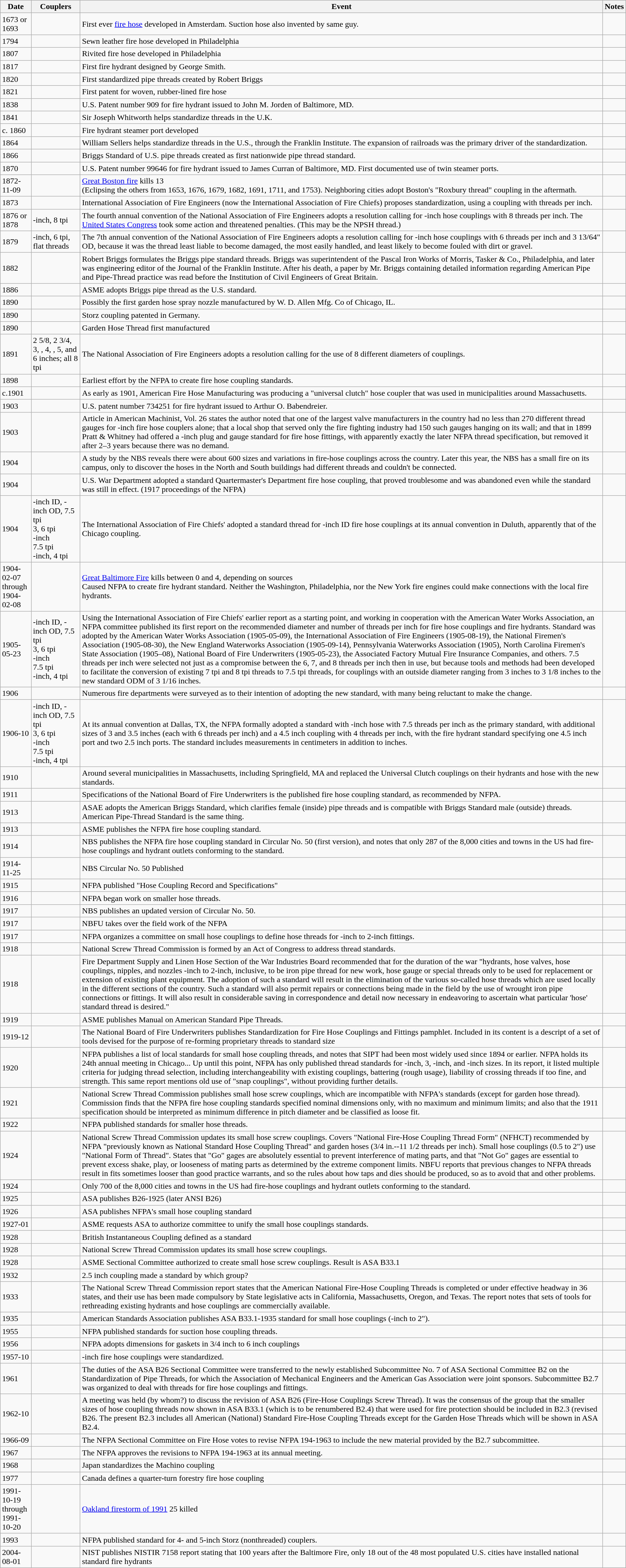<table class="wikitable">
<tr>
<th>Date</th>
<th>Couplers</th>
<th>Event</th>
<th>Notes</th>
</tr>
<tr>
<td>1673 or 1693</td>
<td></td>
<td>First ever <a href='#'>fire hose</a> developed in Amsterdam. Suction hose also invented by same guy.</td>
<td></td>
</tr>
<tr>
<td>1794</td>
<td></td>
<td>Sewn leather fire hose developed in Philadelphia</td>
<td></td>
</tr>
<tr>
<td>1807</td>
<td></td>
<td>Rivited fire hose developed in Philadelphia</td>
<td></td>
</tr>
<tr>
<td>1817</td>
<td></td>
<td>First fire hydrant designed by George Smith.</td>
<td></td>
</tr>
<tr>
<td>1820</td>
<td></td>
<td>First standardized pipe threads created by Robert Briggs</td>
<td></td>
</tr>
<tr>
<td>1821</td>
<td></td>
<td>First patent for woven, rubber-lined fire hose</td>
<td></td>
</tr>
<tr>
<td>1838</td>
<td></td>
<td>U.S. Patent number 909 for fire hydrant issued to John M. Jorden of Baltimore, MD.</td>
<td></td>
</tr>
<tr>
<td>1841</td>
<td></td>
<td>Sir Joseph Whitworth helps standardize threads in the U.K.</td>
<td></td>
</tr>
<tr>
<td>c. 1860</td>
<td></td>
<td>Fire hydrant steamer port developed</td>
<td></td>
</tr>
<tr>
<td>1864</td>
<td></td>
<td>William Sellers helps standardize threads in the U.S., through the Franklin Institute. The expansion of railroads was the primary driver of the standardization.</td>
<td></td>
</tr>
<tr>
<td>1866</td>
<td></td>
<td>Briggs Standard of U.S. pipe threads created as first nationwide pipe thread standard.</td>
<td></td>
</tr>
<tr>
<td>1870</td>
<td></td>
<td>U.S. Patent number 99646 for fire hydrant issued to James Curran of Baltimore, MD. First documented use of twin steamer ports.</td>
<td></td>
</tr>
<tr>
<td>1872-11-09</td>
<td></td>
<td><a href='#'>Great Boston fire</a> kills 13<br>(Eclipsing the others from 1653, 1676, 1679, 1682, 1691, 1711, and 1753). Neighboring cities adopt Boston's "Roxbury thread" coupling in the aftermath.</td>
<td></td>
</tr>
<tr>
<td>1873</td>
<td></td>
<td>International Association of Fire Engineers (now the International Association of Fire Chiefs) proposes standardization, using a coupling with  threads per inch.</td>
<td></td>
</tr>
<tr>
<td>1876 or 1878</td>
<td>-inch, 8 tpi</td>
<td>The fourth annual convention of the National Association of Fire Engineers adopts a resolution calling for -inch hose couplings with 8 threads per inch. The <a href='#'>United States Congress</a> took some action and threatened penalties. (This may be the NPSH thread.)</td>
<td></td>
</tr>
<tr>
<td>1879</td>
<td>-inch, 6 tpi, flat threads</td>
<td>The 7th annual convention of the National Association of Fire Engineers adopts a resolution calling for -inch hose couplings with 6 threads per inch and 3 13/64" OD, because it was the thread least liable to become damaged, the most easily handled, and least likely to become fouled with dirt or gravel.</td>
<td></td>
</tr>
<tr>
<td>1882</td>
<td></td>
<td>Robert Briggs formulates the Briggs pipe standard threads. Briggs was superintendent of the Pascal Iron Works of Morris, Tasker & Co., Philadelphia, and later was engineering editor of the Journal of the Franklin Institute. After his death, a paper by Mr. Briggs containing detailed information regarding American Pipe and Pipe-Thread practice was read before the Institution of Civil Engineers of Great Britain.</td>
<td></td>
</tr>
<tr>
<td>1886</td>
<td></td>
<td>ASME adopts Briggs pipe thread as the U.S. standard.</td>
<td></td>
</tr>
<tr>
<td>1890</td>
<td></td>
<td>Possibly the first garden hose spray nozzle manufactured by W. D. Allen Mfg. Co of Chicago, IL.</td>
<td></td>
</tr>
<tr>
<td>1890</td>
<td></td>
<td>Storz coupling patented in Germany.</td>
<td></td>
</tr>
<tr>
<td>1890</td>
<td></td>
<td>Garden Hose Thread first manufactured</td>
<td></td>
</tr>
<tr>
<td>1891</td>
<td>2 5/8, 2 3/4, 3, , 4, , 5, and 6 inches; all 8 tpi</td>
<td>The National Association of Fire Engineers adopts a resolution calling for the use of 8 different diameters of couplings.</td>
<td></td>
</tr>
<tr>
<td>1898</td>
<td></td>
<td>Earliest effort by the NFPA to create fire hose coupling standards.</td>
<td></td>
</tr>
<tr>
<td>c.1901</td>
<td></td>
<td>As early as 1901, American Fire Hose Manufacturing was producing a "universal clutch" hose coupler that was used in municipalities around Massachusetts.</td>
<td></td>
</tr>
<tr>
<td>1903</td>
<td></td>
<td>U.S. patent number 734251 for fire hydrant issued to Arthur O. Babendreier.</td>
<td></td>
</tr>
<tr>
<td>1903</td>
<td></td>
<td>Article in American Machinist, Vol. 26 states the author noted that one of the largest valve manufacturers in the country had no less than 270 different thread gauges for -inch fire hose couplers alone; that a local shop that served only the fire fighting industry had 150 such gauges hanging on its wall; and that in 1899 Pratt & Whitney had offered a -inch plug and gauge standard for fire hose fittings, with apparently exactly the later NFPA thread specification, but removed it after 2–3 years because there was no demand.</td>
<td></td>
</tr>
<tr>
<td>1904</td>
<td></td>
<td>A study by the NBS reveals there were about 600 sizes and variations in fire-hose couplings across the country. Later this year, the NBS has a small fire on its campus, only to discover the hoses in the North and South buildings had different threads and couldn't be connected.</td>
<td></td>
</tr>
<tr>
<td>1904</td>
<td></td>
<td>U.S. War Department adopted a standard Quartermaster's Department fire hose coupling, that proved troublesome and was abandoned even while the standard was still in effect. (1917 proceedings of the NFPA)</td>
<td></td>
</tr>
<tr>
<td>1904</td>
<td>-inch ID, -inch OD, 7.5 tpi<br>3, 6 tpi<br>-inch<br>7.5 tpi<br>-inch, 4 tpi</td>
<td>The International Association of Fire Chiefs' adopted a standard thread for -inch ID fire hose couplings at its annual convention in Duluth, apparently that of the Chicago coupling.</td>
<td></td>
</tr>
<tr>
<td>1904-02-07<br>through<br>1904-02-08</td>
<td></td>
<td><a href='#'>Great Baltimore Fire</a> kills between 0 and 4, depending on sources<br>Caused NFPA to create fire hydrant standard. Neither the Washington, Philadelphia, nor the New York fire engines could make connections with the local fire hydrants.</td>
<td></td>
</tr>
<tr>
<td>1905-05-23</td>
<td>-inch ID, -inch OD, 7.5 tpi<br>3, 6 tpi<br>-inch<br>7.5 tpi<br>-inch, 4 tpi</td>
<td>Using the International Association of Fire Chiefs' earlier report as a starting point, and working in cooperation with the American Water Works Association, an NFPA committee published its first report on the recommended diameter and number of threads per inch for fire hose couplings and fire hydrants. Standard was adopted by the American Water Works Association (1905-05-09), the International Association of Fire Engineers (1905-08-19), the National Firemen's Association (1905-08-30), the New England Waterworks Association (1905-09-14), Pennsylvania Waterworks Association (1905), North Carolina Firemen's State Association (1905–08), National Board of Fire Underwriters (1905-05-23), the Associated Factory Mutual Fire Insurance Companies, and others. 7.5 threads per inch were selected not just as a compromise between the 6, 7, and 8 threads per inch then in use, but because tools and methods had been developed to facilitate the conversion of existing 7 tpi and 8 tpi threads to 7.5 tpi threads, for couplings with an outside diameter ranging from 3 inches to 3 1/8 inches to the new standard ODM of 3 1/16 inches.</td>
<td></td>
</tr>
<tr>
<td>1906</td>
<td></td>
<td>Numerous fire departments were surveyed as to their intention of adopting the new standard, with many being reluctant to make the change.</td>
<td></td>
</tr>
<tr>
<td>1906-10</td>
<td>-inch ID, -inch OD, 7.5 tpi<br>3, 6 tpi<br>-inch<br>7.5 tpi<br>-inch, 4 tpi</td>
<td>At its annual convention at Dallas, TX, the NFPA formally adopted a standard with -inch hose with 7.5 threads per inch as the primary standard, with additional sizes of 3 and 3.5 inches (each with 6 threads per inch) and a 4.5 inch coupling with 4 threads per inch, with the fire hydrant standard specifying one 4.5 inch port and two 2.5 inch ports. The standard includes measurements in centimeters in addition to inches.</td>
<td></td>
</tr>
<tr>
<td>1910</td>
<td></td>
<td>Around several municipalities in Massachusetts, including Springfield, MA and replaced the Universal Clutch couplings on their hydrants and hose with the new standards.</td>
<td></td>
</tr>
<tr>
<td>1911</td>
<td></td>
<td>Specifications of the National Board of Fire Underwriters is the published fire hose coupling standard, as recommended by NFPA.</td>
<td></td>
</tr>
<tr>
<td>1913</td>
<td></td>
<td>ASAE adopts the American Briggs Standard, which clarifies female (inside) pipe threads and is compatible with Briggs Standard male (outside) threads. American Pipe-Thread Standard is the same thing.</td>
<td></td>
</tr>
<tr>
<td>1913</td>
<td></td>
<td>ASME publishes the NFPA fire hose coupling standard.</td>
<td></td>
</tr>
<tr>
<td>1914</td>
<td></td>
<td>NBS publishes the NFPA fire hose coupling standard in Circular No. 50 (first version), and notes that only 287 of the 8,000 cities and towns in the US had fire-hose couplings and hydrant outlets conforming to the standard.</td>
<td></td>
</tr>
<tr>
<td>1914-11-25</td>
<td></td>
<td>NBS Circular No. 50 Published</td>
<td></td>
</tr>
<tr>
<td>1915</td>
<td></td>
<td>NFPA published "Hose Coupling Record and Specifications"</td>
<td></td>
</tr>
<tr>
<td>1916</td>
<td></td>
<td>NFPA began work on smaller hose threads.</td>
<td></td>
</tr>
<tr>
<td>1917</td>
<td></td>
<td>NBS publishes an updated version of Circular No. 50.</td>
<td></td>
</tr>
<tr>
<td>1917</td>
<td></td>
<td>NBFU takes over the field work of the NFPA</td>
<td></td>
</tr>
<tr>
<td>1917</td>
<td></td>
<td>NFPA organizes a committee on small hose couplings to define hose threads for -inch to 2-inch fittings.</td>
<td></td>
</tr>
<tr>
<td>1918</td>
<td></td>
<td>National Screw Thread Commission is formed by an Act of Congress to address thread standards.</td>
<td></td>
</tr>
<tr>
<td>1918</td>
<td></td>
<td>Fire Department Supply and Linen Hose Section of the War Industries Board recommended that for the duration of the war "hydrants, hose valves, hose couplings, nipples, and nozzles -inch to 2-inch, inclusive, to be iron pipe thread for new work, hose gauge or special threads only to be used for replacement or extension of existing plant equipment. The adoption of such a standard will result in the elimination of the various so-called hose threads which are used locally in the different sections of the country. Such a standard will also permit repairs or connections being made in the field by the use of wrought iron pipe connections or fittings. It will also result in considerable saving in correspondence and detail now necessary in endeavoring to ascertain what particular 'hose' standard thread is desired."</td>
<td></td>
</tr>
<tr>
<td>1919</td>
<td></td>
<td>ASME publishes Manual on American Standard Pipe Threads.</td>
<td></td>
</tr>
<tr>
<td>1919-12</td>
<td></td>
<td>The National Board of Fire Underwriters publishes Standardization for Fire Hose Couplings and Fittings pamphlet. Included in its content is a descript of a set of tools devised for the purpose of re-forming proprietary threads to standard size</td>
<td></td>
</tr>
<tr>
<td>1920</td>
<td></td>
<td>NFPA publishes a list of local standards for small hose coupling threads, and notes that SIPT had been most widely used since 1894 or earlier. NFPA holds its 24th annual meeting in Chicago... Up until this point, NFPA has only published thread standards for -inch, 3, -inch, and -inch  sizes. In its report, it listed multiple criteria for judging thread selection, including interchangeability with existing couplings, battering (rough usage), liability of crossing threads if too fine, and strength. This same report mentions old use of "snap couplings", without providing further details.</td>
<td></td>
</tr>
<tr>
<td>1921</td>
<td></td>
<td>National Screw Thread Commission publishes small hose screw couplings, which are incompatible with NFPA's standards (except for garden hose thread). Commission finds that the NFPA fire hose coupling standards specified nominal dimensions only, with no maximum and minimum limits; and also that the 1911 specification should be interpreted as minimum difference in pitch diameter and be classified as loose fit.</td>
<td></td>
</tr>
<tr>
<td>1922</td>
<td></td>
<td>NFPA published standards for smaller hose threads.</td>
<td></td>
</tr>
<tr>
<td>1924</td>
<td></td>
<td>National Screw Thread Commission updates its small hose screw couplings. Covers "National Fire-Hose Coupling Thread Form" (NFHCT) recommended by NFPA "previously known as National Standard Hose Coupling Thread" and garden hoses (3/4 in.--11 1/2 threads per inch). Small hose couplings (0.5 to 2") use "National Form of Thread". States that "Go" gages are absolutely essential to prevent interference of mating parts, and that "Not Go" gages are essential to prevent excess shake, play, or looseness of mating parts as determined by the extreme component limits. NBFU reports that previous changes to NFPA threads result in fits sometimes looser than good practice warrants, and so the rules about how taps and dies should be produced, so as to avoid that and other problems.</td>
<td></td>
</tr>
<tr>
<td>1924</td>
<td></td>
<td>Only 700 of the 8,000 cities and towns in the US had fire-hose couplings and hydrant outlets conforming to the standard.</td>
<td></td>
</tr>
<tr>
<td>1925</td>
<td></td>
<td>ASA publishes B26-1925 (later ANSI B26)</td>
<td></td>
</tr>
<tr>
<td>1926</td>
<td></td>
<td>ASA publishes NFPA's small hose coupling standard</td>
<td></td>
</tr>
<tr>
<td>1927-01</td>
<td></td>
<td>ASME requests ASA to authorize committee to unify the small hose couplings standards.</td>
<td></td>
</tr>
<tr>
<td>1928</td>
<td></td>
<td>British Instantaneous Coupling defined as a standard</td>
<td></td>
</tr>
<tr>
<td>1928</td>
<td></td>
<td>National Screw Thread Commission updates its small hose screw couplings.</td>
<td></td>
</tr>
<tr>
<td>1928</td>
<td></td>
<td>ASME Sectional Committee authorized to create small hose screw couplings. Result is ASA B33.1</td>
<td></td>
</tr>
<tr>
<td>1932</td>
<td></td>
<td>2.5 inch coupling made a standard by which group?</td>
<td></td>
</tr>
<tr>
<td>1933</td>
<td></td>
<td>The National Screw Thread Commission report states that the American National Fire-Hose Coupling Threads is completed or under effective headway in 36 states, and their use has been made compulsory by State legislative acts in California, Massachusetts, Oregon, and Texas. The report notes that sets of tools for rethreading existing hydrants and hose couplings are commercially available.</td>
<td></td>
</tr>
<tr>
<td>1935</td>
<td></td>
<td>American Standards Association publishes ASA B33.1-1935 standard for small hose couplings (-inch to 2").</td>
<td></td>
</tr>
<tr>
<td>1955</td>
<td></td>
<td>NFPA published standards for suction hose coupling threads.</td>
<td></td>
</tr>
<tr>
<td>1956</td>
<td></td>
<td>NFPA adopts dimensions for gaskets in 3/4 inch to 6 inch couplings</td>
<td></td>
</tr>
<tr>
<td>1957-10</td>
<td></td>
<td>-inch fire hose couplings were standardized.</td>
<td></td>
</tr>
<tr>
<td>1961</td>
<td></td>
<td>The duties of the ASA B26 Sectional Committee were transferred to the newly established Subcommittee No. 7 of ASA Sectional Committee B2 on the Standardization of Pipe Threads, for which the Association of Mechanical Engineers and the American Gas Association were joint sponsors. Subcommittee B2.7 was organized to deal with threads for fire hose couplings and fittings.</td>
<td></td>
</tr>
<tr>
<td>1962-10</td>
<td></td>
<td>A meeting was held (by whom?) to discuss the revision of ASA B26 (Fire-Hose Couplings Screw Thread). It was the consensus of the group that the smaller sizes of hose coupling threads now shown in ASA B33.1 (which is to be renumbered B2.4) that were used for fire protection should be included in B2.3 (revised B26. The present B2.3 includes all American (National) Standard Fire-Hose Coupling Threads except for the Garden Hose Threads which will be shown in ASA B2.4.</td>
<td></td>
</tr>
<tr>
<td>1966-09</td>
<td></td>
<td>The NFPA Sectional Committee on Fire Hose votes to revise NFPA 194-1963 to include the new material provided by the B2.7 subcommittee.</td>
<td></td>
</tr>
<tr>
<td>1967</td>
<td></td>
<td>The NFPA approves the revisions to NFPA 194-1963 at its annual meeting.</td>
<td></td>
</tr>
<tr>
<td>1968</td>
<td></td>
<td>Japan standardizes the Machino coupling</td>
<td></td>
</tr>
<tr>
<td>1977</td>
<td></td>
<td>Canada defines a quarter-turn forestry fire hose coupling</td>
<td></td>
</tr>
<tr>
<td>1991-10-19<br>through<br>1991-10-20</td>
<td></td>
<td><a href='#'>Oakland firestorm of 1991</a> 25 killed</td>
<td></td>
</tr>
<tr>
<td>1993</td>
<td></td>
<td>NFPA published standard for 4- and 5-inch Storz (nonthreaded) couplers.</td>
<td></td>
</tr>
<tr>
<td>2004-08-01</td>
<td></td>
<td>NIST publishes NISTIR 7158 report stating that 100 years after the Baltimore Fire, only 18 out of the 48 most populated U.S. cities have installed national standard fire hydrants</td>
<td></td>
</tr>
</table>
